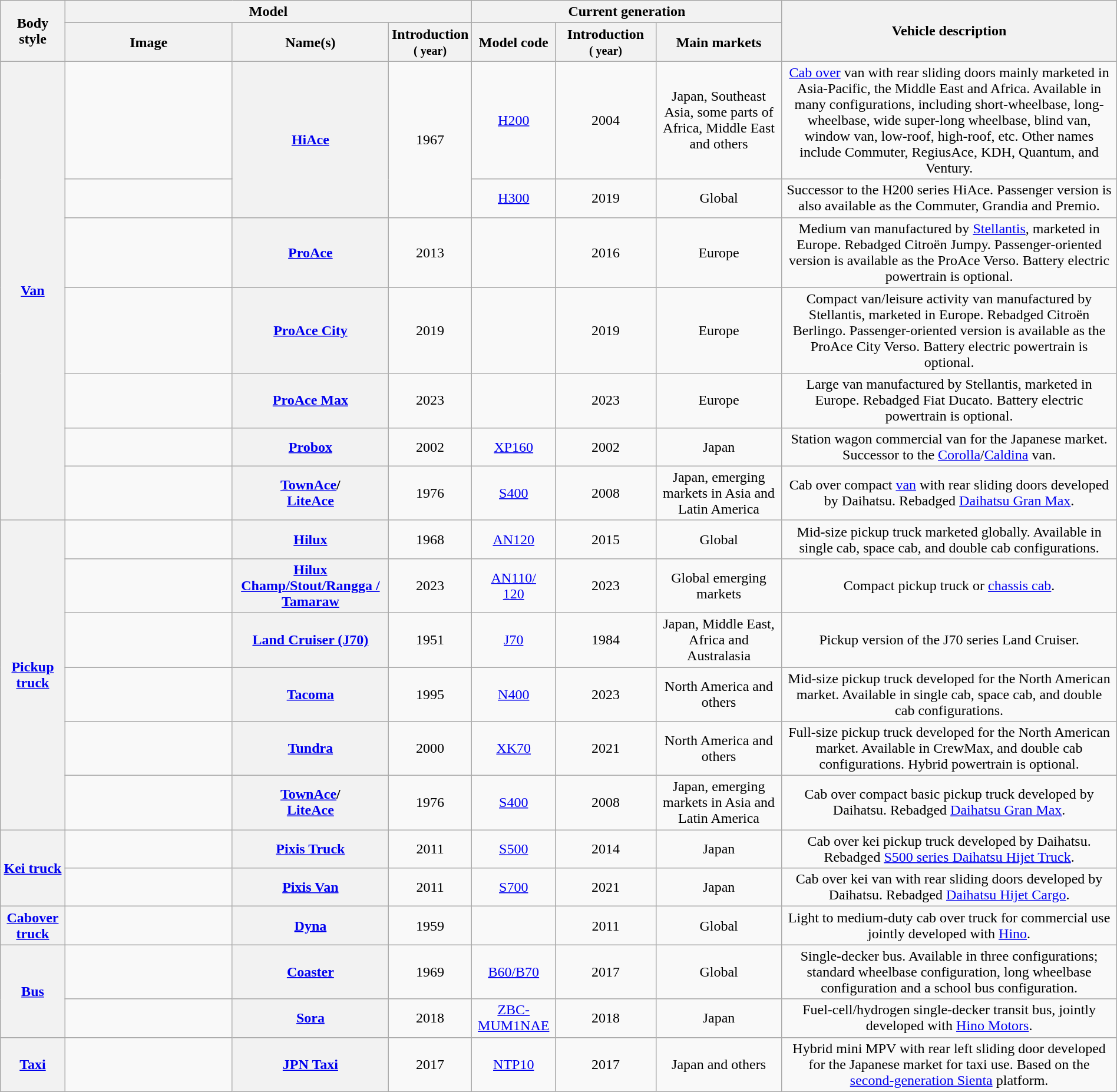<table class="wikitable sortable" style="text-align: center; width: 100%">
<tr>
<th rowspan="2">Body style</th>
<th colspan="3">Model</th>
<th colspan="3">Current generation</th>
<th rowspan="2" class="unsortable" width=30% cellpadding=30px>Vehicle description</th>
</tr>
<tr>
<th class="unsortable" width="15%">Image</th>
<th>Name(s)</th>
<th>Introduction<br><small>( year)</small></th>
<th>Model code</th>
<th width="9%">Introduction<br><small>( year)</small></th>
<th class="unsortable">Main markets</th>
</tr>
<tr>
<th rowspan="7"><a href='#'>Van</a></th>
<td></td>
<th rowspan="2"><a href='#'>HiAce</a></th>
<td rowspan="2">1967</td>
<td><a href='#'>H200</a></td>
<td>2004</td>
<td>Japan, Southeast Asia, some parts of Africa, Middle East and others</td>
<td><a href='#'>Cab over</a> van with rear sliding doors mainly marketed in Asia-Pacific, the Middle East and Africa. Available in many configurations, including short-wheelbase, long-wheelbase, wide super-long wheelbase, blind van, window van, low-roof, high-roof, etc. Other names include Commuter, RegiusAce, KDH, Quantum, and Ventury.</td>
</tr>
<tr>
<td></td>
<td><a href='#'>H300</a></td>
<td>2019</td>
<td>Global</td>
<td>Successor to the H200 series HiAce. Passenger version is also available as the Commuter, Grandia and Premio.</td>
</tr>
<tr>
<td></td>
<th scope="row"><a href='#'>ProAce</a></th>
<td>2013</td>
<td></td>
<td>2016</td>
<td>Europe</td>
<td>Medium van manufactured by <a href='#'>Stellantis</a>, marketed in Europe. Rebadged Citroën Jumpy. Passenger-oriented version is available as the ProAce Verso. Battery electric powertrain is optional.</td>
</tr>
<tr>
<td></td>
<th scope="row"><a href='#'>ProAce City</a></th>
<td>2019</td>
<td></td>
<td>2019</td>
<td>Europe</td>
<td>Compact van/leisure activity van manufactured by Stellantis, marketed in Europe. Rebadged Citroën Berlingo. Passenger-oriented version is available as the ProAce City Verso. Battery electric powertrain is optional.</td>
</tr>
<tr>
<td></td>
<th><a href='#'>ProAce Max</a></th>
<td>2023</td>
<td></td>
<td>2023</td>
<td>Europe</td>
<td>Large van  manufactured by Stellantis, marketed in Europe. Rebadged Fiat Ducato. Battery electric powertrain is optional.</td>
</tr>
<tr>
<td></td>
<th><a href='#'>Probox</a></th>
<td>2002</td>
<td><a href='#'>XP160</a></td>
<td>2002</td>
<td>Japan</td>
<td>Station wagon commercial van for the Japanese market. Successor to the <a href='#'>Corolla</a>/<a href='#'>Caldina</a> van.</td>
</tr>
<tr>
<td></td>
<th><a href='#'>TownAce</a>/<br><a href='#'>LiteAce</a></th>
<td>1976</td>
<td><a href='#'>S400</a></td>
<td>2008</td>
<td>Japan, emerging markets in Asia and Latin America</td>
<td>Cab over compact <a href='#'>van</a> with rear sliding doors developed by Daihatsu. Rebadged <a href='#'>Daihatsu Gran Max</a>.</td>
</tr>
<tr>
<th rowspan="6"><a href='#'>Pickup<br>truck</a></th>
<td></td>
<th><a href='#'>Hilux</a></th>
<td>1968</td>
<td><a href='#'>AN120</a></td>
<td>2015</td>
<td>Global</td>
<td>Mid-size pickup truck marketed globally. Available in single cab, space cab, and double cab configurations.</td>
</tr>
<tr>
<td></td>
<th><a href='#'>Hilux Champ/Stout/Rangga / Tamaraw</a></th>
<td>2023</td>
<td><a href='#'>AN110/<br>120</a></td>
<td>2023</td>
<td>Global emerging markets</td>
<td>Compact pickup truck or <a href='#'>chassis cab</a>.</td>
</tr>
<tr>
<td></td>
<th><a href='#'>Land Cruiser (J70)</a></th>
<td>1951</td>
<td><a href='#'>J70</a></td>
<td>1984</td>
<td>Japan, Middle East, Africa and Australasia</td>
<td>Pickup version of the J70 series Land Cruiser.</td>
</tr>
<tr>
<td></td>
<th scope="row"><a href='#'>Tacoma</a></th>
<td>1995</td>
<td><a href='#'>N400</a></td>
<td>2023</td>
<td>North America and others</td>
<td>Mid-size pickup truck developed for the North American market. Available in single cab, space cab, and double cab configurations.</td>
</tr>
<tr>
<td></td>
<th scope="row"><a href='#'>Tundra</a></th>
<td>2000</td>
<td><a href='#'>XK70</a></td>
<td>2021</td>
<td>North America and others</td>
<td>Full-size pickup truck developed for the North American market. Available in CrewMax, and double cab configurations. Hybrid powertrain is optional.</td>
</tr>
<tr>
<td></td>
<th><a href='#'>TownAce</a>/<br><a href='#'>LiteAce</a></th>
<td>1976</td>
<td><a href='#'>S400</a></td>
<td>2008</td>
<td>Japan, emerging markets in Asia and Latin America</td>
<td>Cab over compact basic pickup truck developed by Daihatsu. Rebadged <a href='#'>Daihatsu Gran Max</a>.</td>
</tr>
<tr>
<th rowspan="2"><a href='#'>Kei truck</a></th>
<td></td>
<th><a href='#'>Pixis Truck</a></th>
<td>2011</td>
<td><a href='#'>S500</a></td>
<td>2014</td>
<td>Japan</td>
<td>Cab over kei pickup truck developed by Daihatsu. Rebadged <a href='#'>S500 series Daihatsu Hijet Truck</a>.</td>
</tr>
<tr>
<td></td>
<th><a href='#'>Pixis Van</a></th>
<td>2011</td>
<td><a href='#'>S700</a></td>
<td>2021</td>
<td>Japan</td>
<td>Cab over kei van with rear sliding doors developed by Daihatsu. Rebadged <a href='#'>Daihatsu Hijet Cargo</a>.</td>
</tr>
<tr>
<th><a href='#'>Cabover truck</a></th>
<td></td>
<th scope="row"><a href='#'>Dyna</a></th>
<td>1959</td>
<td></td>
<td>2011</td>
<td>Global</td>
<td>Light to medium-duty cab over truck for commercial use jointly developed with <a href='#'>Hino</a>.</td>
</tr>
<tr>
<th rowspan="2"><a href='#'>Bus</a></th>
<td></td>
<th scope="row"><a href='#'>Coaster</a></th>
<td>1969</td>
<td><a href='#'>B60/B70</a></td>
<td>2017</td>
<td>Global</td>
<td>Single-decker bus. Available in three configurations; standard wheelbase configuration, long wheelbase configuration and a school bus configuration.</td>
</tr>
<tr>
<td></td>
<th scope="row"><a href='#'>Sora</a></th>
<td>2018</td>
<td><a href='#'>ZBC-MUM1NAE</a></td>
<td>2018</td>
<td>Japan</td>
<td>Fuel-cell/hydrogen single-decker transit bus, jointly developed with <a href='#'>Hino Motors</a>.</td>
</tr>
<tr>
<th><a href='#'>Taxi</a></th>
<td></td>
<th><a href='#'>JPN Taxi</a></th>
<td>2017</td>
<td><a href='#'>NTP10</a></td>
<td>2017</td>
<td>Japan and others</td>
<td>Hybrid mini MPV with rear left sliding door developed for the Japanese market for taxi use. Based on the <a href='#'>second-generation Sienta</a> platform.</td>
</tr>
</table>
